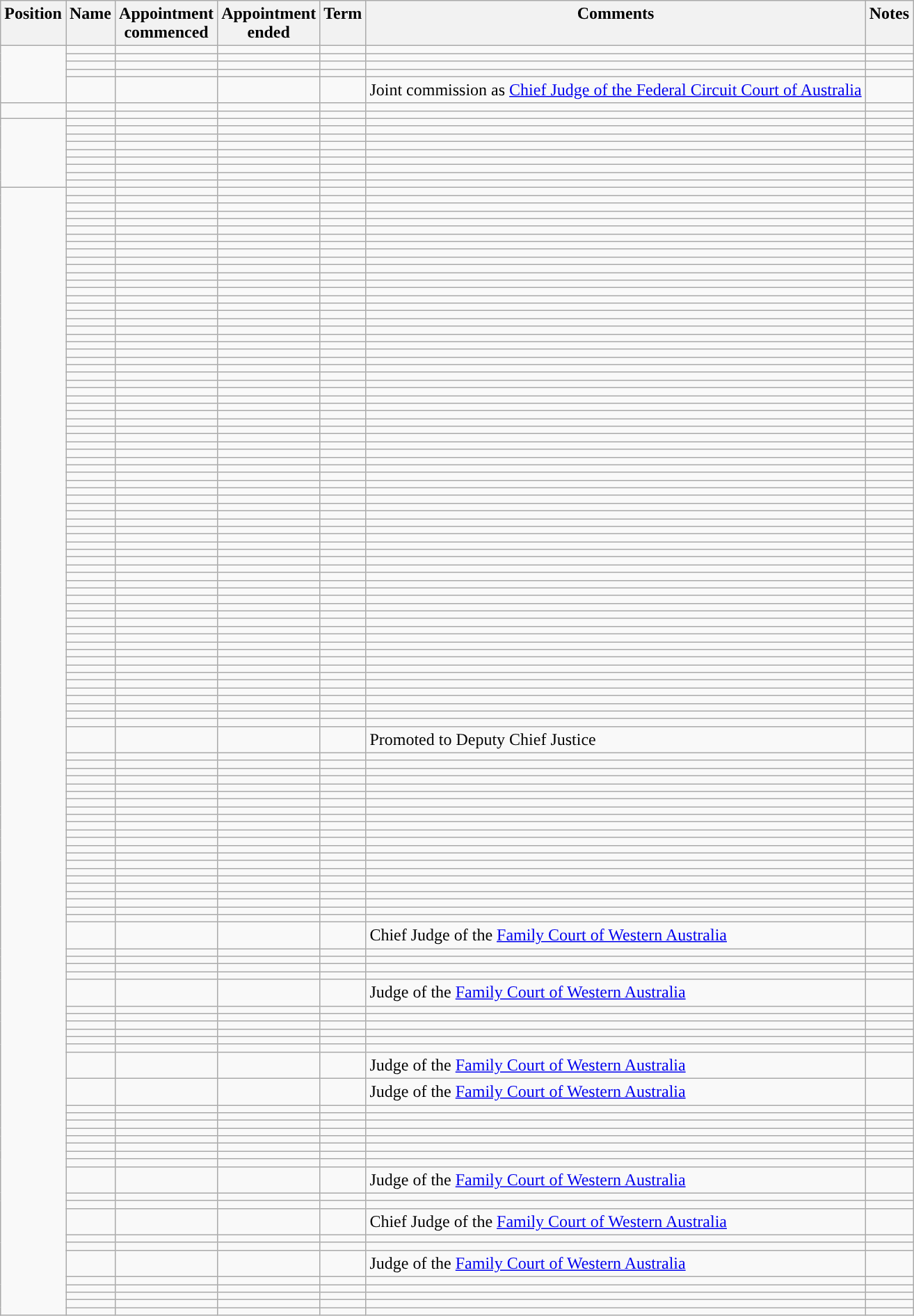<table class="wikitable sortable" border="1">
<tr valign="top">
<th>Position<br></th>
<th>Name</th>
<th>Appointment<br>commenced</th>
<th>Appointment<br>ended</th>
<th>Term</th>
<th>Comments</th>
<th class="unsortable">Notes</th>
</tr>
<tr valign="top">
<td rowspan="5"></td>
<td></td>
<td></td>
<td></td>
<td align=right></td>
<td></td>
<td></td>
</tr>
<tr valign="top">
<td></td>
<td></td>
<td></td>
<td align=right></td>
<td></td>
<td></td>
</tr>
<tr valign="top">
<td></td>
<td></td>
<td></td>
<td align=right></td>
<td></td>
<td></td>
</tr>
<tr valign="top">
<td></td>
<td></td>
<td></td>
<td align=right></td>
<td></td>
<td></td>
</tr>
<tr valign="top">
<td></td>
<td></td>
<td></td>
<td align=right></td>
<td>Joint commission as <a href='#'>Chief Judge of the Federal Circuit Court of Australia</a></td>
<td></td>
</tr>
<tr valign="top">
<td rowspan="2"></td>
<td></td>
<td></td>
<td></td>
<td align=right></td>
<td></td>
<td></td>
</tr>
<tr valign="top">
<td></td>
<td></td>
<td></td>
<td align=right></td>
<td></td>
<td></td>
</tr>
<tr valign="top">
<td rowspan="9"></td>
<td></td>
<td></td>
<td></td>
<td align=right></td>
<td></td>
<td></td>
</tr>
<tr valign="top">
<td></td>
<td></td>
<td></td>
<td align=right></td>
<td></td>
<td></td>
</tr>
<tr valign="top">
<td></td>
<td></td>
<td></td>
<td align=right></td>
<td></td>
<td></td>
</tr>
<tr valign="top">
<td></td>
<td></td>
<td></td>
<td align=right></td>
<td></td>
<td></td>
</tr>
<tr valign="top">
<td></td>
<td></td>
<td></td>
<td align=right></td>
<td></td>
<td></td>
</tr>
<tr valign="top">
<td></td>
<td></td>
<td></td>
<td align=right></td>
<td></td>
<td></td>
</tr>
<tr valign="top">
<td></td>
<td></td>
<td></td>
<td align=right></td>
<td></td>
<td></td>
</tr>
<tr valign="top">
<td></td>
<td></td>
<td></td>
<td align=right></td>
<td></td>
<td></td>
</tr>
<tr valign="top">
<td></td>
<td></td>
<td></td>
<td align=right></td>
<td></td>
<td></td>
</tr>
<tr valign="top">
<td rowspan="128"></td>
<td></td>
<td></td>
<td></td>
<td align=right></td>
<td></td>
<td></td>
</tr>
<tr valign="top">
<td></td>
<td></td>
<td></td>
<td align=right></td>
<td></td>
<td></td>
</tr>
<tr valign="top">
<td></td>
<td></td>
<td></td>
<td align=right></td>
<td></td>
<td></td>
</tr>
<tr valign="top">
<td></td>
<td></td>
<td></td>
<td align=right></td>
<td></td>
<td></td>
</tr>
<tr valign="top">
<td></td>
<td></td>
<td></td>
<td align=right></td>
<td></td>
<td></td>
</tr>
<tr valign="top">
<td></td>
<td></td>
<td></td>
<td align=right></td>
<td></td>
<td></td>
</tr>
<tr valign="top">
<td></td>
<td></td>
<td></td>
<td align=right></td>
<td></td>
<td></td>
</tr>
<tr valign="top">
<td></td>
<td></td>
<td></td>
<td align=right></td>
<td></td>
<td></td>
</tr>
<tr valign="top">
<td></td>
<td></td>
<td></td>
<td align=right></td>
<td></td>
<td></td>
</tr>
<tr valign="top">
<td></td>
<td></td>
<td></td>
<td align=right></td>
<td></td>
<td></td>
</tr>
<tr valign="top">
<td></td>
<td></td>
<td></td>
<td align=right></td>
<td></td>
<td></td>
</tr>
<tr valign="top">
<td></td>
<td></td>
<td></td>
<td align=right></td>
<td></td>
<td></td>
</tr>
<tr valign="top">
<td></td>
<td></td>
<td></td>
<td align=right></td>
<td></td>
<td></td>
</tr>
<tr valign="top">
<td></td>
<td></td>
<td></td>
<td align=right></td>
<td></td>
<td></td>
</tr>
<tr valign="top">
<td></td>
<td></td>
<td></td>
<td align=right></td>
<td></td>
<td></td>
</tr>
<tr valign="top">
<td></td>
<td></td>
<td></td>
<td align=right></td>
<td></td>
<td></td>
</tr>
<tr valign="top">
<td></td>
<td></td>
<td></td>
<td align=right></td>
<td></td>
<td></td>
</tr>
<tr valign="top">
<td></td>
<td></td>
<td></td>
<td align=right></td>
<td></td>
<td></td>
</tr>
<tr valign="top">
<td></td>
<td></td>
<td></td>
<td align=right></td>
<td></td>
<td></td>
</tr>
<tr valign="top">
<td></td>
<td></td>
<td></td>
<td align=right></td>
<td></td>
<td></td>
</tr>
<tr valign="top">
<td></td>
<td></td>
<td></td>
<td align=right></td>
<td></td>
<td></td>
</tr>
<tr valign="top">
<td></td>
<td></td>
<td></td>
<td align=right></td>
<td></td>
<td></td>
</tr>
<tr valign="top">
<td></td>
<td></td>
<td></td>
<td align=right></td>
<td></td>
<td></td>
</tr>
<tr valign="top">
<td></td>
<td></td>
<td></td>
<td align=right></td>
<td></td>
<td></td>
</tr>
<tr valign="top">
<td></td>
<td></td>
<td></td>
<td align=right></td>
<td></td>
<td></td>
</tr>
<tr valign="top">
<td></td>
<td></td>
<td></td>
<td align=right></td>
<td></td>
<td></td>
</tr>
<tr valign="top">
<td></td>
<td></td>
<td></td>
<td align=right></td>
<td></td>
<td></td>
</tr>
<tr valign="top">
<td></td>
<td></td>
<td></td>
<td align=right></td>
<td></td>
<td></td>
</tr>
<tr valign="top">
<td></td>
<td></td>
<td></td>
<td align=right></td>
<td></td>
<td></td>
</tr>
<tr valign="top">
<td></td>
<td></td>
<td></td>
<td align=right></td>
<td></td>
<td></td>
</tr>
<tr valign="top">
<td></td>
<td></td>
<td></td>
<td align=right></td>
<td></td>
<td></td>
</tr>
<tr valign="top">
<td></td>
<td></td>
<td></td>
<td align=right></td>
<td></td>
<td></td>
</tr>
<tr valign="top">
<td></td>
<td></td>
<td></td>
<td align=right></td>
<td></td>
<td></td>
</tr>
<tr valign="top">
<td></td>
<td></td>
<td></td>
<td align=right></td>
<td></td>
<td></td>
</tr>
<tr valign="top">
<td></td>
<td></td>
<td></td>
<td align=right></td>
<td></td>
<td></td>
</tr>
<tr valign="top">
<td></td>
<td></td>
<td></td>
<td align=right></td>
<td></td>
<td></td>
</tr>
<tr valign="top">
<td></td>
<td></td>
<td></td>
<td align=right></td>
<td></td>
<td></td>
</tr>
<tr valign="top">
<td></td>
<td></td>
<td></td>
<td align=right></td>
<td></td>
<td></td>
</tr>
<tr valign="top">
<td></td>
<td></td>
<td></td>
<td align=right></td>
<td></td>
<td></td>
</tr>
<tr valign="top">
<td></td>
<td></td>
<td></td>
<td align=right></td>
<td></td>
<td></td>
</tr>
<tr valign="top">
<td></td>
<td></td>
<td></td>
<td align=right></td>
<td></td>
<td></td>
</tr>
<tr valign="top">
<td></td>
<td></td>
<td></td>
<td align=right></td>
<td></td>
<td></td>
</tr>
<tr valign="top">
<td></td>
<td></td>
<td></td>
<td align=right></td>
<td></td>
<td></td>
</tr>
<tr valign="top">
<td></td>
<td></td>
<td></td>
<td align=right></td>
<td></td>
<td></td>
</tr>
<tr valign="top">
<td></td>
<td></td>
<td></td>
<td align=right></td>
<td></td>
<td></td>
</tr>
<tr valign="top">
<td></td>
<td></td>
<td></td>
<td align=right></td>
<td></td>
<td></td>
</tr>
<tr valign="top">
<td></td>
<td></td>
<td></td>
<td align=right></td>
<td></td>
<td></td>
</tr>
<tr valign="top">
<td></td>
<td></td>
<td></td>
<td align=right></td>
<td></td>
<td></td>
</tr>
<tr valign="top">
<td></td>
<td></td>
<td></td>
<td align=right></td>
<td></td>
<td></td>
</tr>
<tr valign="top">
<td></td>
<td></td>
<td></td>
<td align=right></td>
<td></td>
<td></td>
</tr>
<tr valign="top">
<td></td>
<td></td>
<td></td>
<td align=right></td>
<td></td>
<td></td>
</tr>
<tr valign="top">
<td></td>
<td></td>
<td></td>
<td align=right></td>
<td></td>
<td></td>
</tr>
<tr valign="top">
<td></td>
<td></td>
<td></td>
<td align=right></td>
<td></td>
<td></td>
</tr>
<tr valign="top">
<td></td>
<td></td>
<td></td>
<td align=right></td>
<td></td>
<td></td>
</tr>
<tr valign="top">
<td></td>
<td></td>
<td></td>
<td align=right></td>
<td></td>
<td></td>
</tr>
<tr valign="top">
<td></td>
<td></td>
<td></td>
<td align=right></td>
<td></td>
<td></td>
</tr>
<tr valign="top">
<td></td>
<td></td>
<td></td>
<td align=right></td>
<td></td>
<td></td>
</tr>
<tr valign="top">
<td></td>
<td></td>
<td></td>
<td align=right></td>
<td></td>
<td></td>
</tr>
<tr valign="top">
<td></td>
<td></td>
<td></td>
<td align=right></td>
<td></td>
<td></td>
</tr>
<tr valign="top">
<td></td>
<td></td>
<td></td>
<td align=right></td>
<td></td>
<td></td>
</tr>
<tr valign="top">
<td></td>
<td></td>
<td></td>
<td align=right></td>
<td></td>
<td></td>
</tr>
<tr valign="top">
<td></td>
<td></td>
<td></td>
<td align=right></td>
<td></td>
<td></td>
</tr>
<tr valign="top">
<td></td>
<td></td>
<td></td>
<td align=right></td>
<td></td>
<td></td>
</tr>
<tr valign="top">
<td></td>
<td></td>
<td></td>
<td align=right></td>
<td></td>
<td></td>
</tr>
<tr valign="top">
<td></td>
<td></td>
<td></td>
<td align=right></td>
<td></td>
<td></td>
</tr>
<tr valign="top">
<td></td>
<td></td>
<td></td>
<td align=right></td>
<td></td>
<td></td>
</tr>
<tr valign="top">
<td></td>
<td></td>
<td></td>
<td align=right></td>
<td></td>
<td></td>
</tr>
<tr valign="top">
<td></td>
<td></td>
<td></td>
<td align=right></td>
<td></td>
<td></td>
</tr>
<tr valign="top">
<td></td>
<td></td>
<td></td>
<td align=right></td>
<td></td>
<td></td>
</tr>
<tr valign="top">
<td></td>
<td></td>
<td></td>
<td align=right></td>
<td></td>
<td></td>
</tr>
<tr valign="top">
<td></td>
<td></td>
<td></td>
<td align=right></td>
<td>Promoted to Deputy Chief Justice</td>
<td></td>
</tr>
<tr valign="top">
<td></td>
<td></td>
<td></td>
<td align=right></td>
<td></td>
<td></td>
</tr>
<tr valign="top">
<td></td>
<td></td>
<td></td>
<td align=right></td>
<td></td>
<td></td>
</tr>
<tr valign="top">
<td></td>
<td></td>
<td></td>
<td align=right></td>
<td></td>
<td></td>
</tr>
<tr valign="top">
<td></td>
<td></td>
<td></td>
<td align=right></td>
<td></td>
<td></td>
</tr>
<tr valign="top">
<td></td>
<td></td>
<td></td>
<td align=right></td>
<td></td>
<td></td>
</tr>
<tr valign="top">
<td></td>
<td></td>
<td></td>
<td align=right></td>
<td></td>
<td></td>
</tr>
<tr valign="top">
<td></td>
<td></td>
<td></td>
<td align=right></td>
<td></td>
<td></td>
</tr>
<tr valign="top">
<td></td>
<td></td>
<td></td>
<td align=right></td>
<td></td>
<td></td>
</tr>
<tr valign="top">
<td></td>
<td></td>
<td></td>
<td align=right></td>
<td></td>
<td></td>
</tr>
<tr valign="top">
<td></td>
<td></td>
<td></td>
<td align=right></td>
<td></td>
<td></td>
</tr>
<tr valign="top">
<td></td>
<td></td>
<td></td>
<td align=right></td>
<td></td>
<td></td>
</tr>
<tr valign="top">
<td></td>
<td></td>
<td></td>
<td align=right></td>
<td></td>
<td></td>
</tr>
<tr valign="top">
<td></td>
<td></td>
<td></td>
<td align=right></td>
<td></td>
<td></td>
</tr>
<tr valign="top">
<td></td>
<td></td>
<td></td>
<td align=right></td>
<td></td>
<td></td>
</tr>
<tr valign="top">
<td></td>
<td></td>
<td></td>
<td align=right></td>
<td></td>
<td></td>
</tr>
<tr valign="top">
<td></td>
<td></td>
<td></td>
<td align=right></td>
<td></td>
<td></td>
</tr>
<tr valign="top">
<td></td>
<td></td>
<td></td>
<td align=right></td>
<td></td>
<td></td>
</tr>
<tr valign="top">
<td></td>
<td></td>
<td></td>
<td align=right></td>
<td></td>
<td></td>
</tr>
<tr valign="top">
<td></td>
<td></td>
<td></td>
<td align=right></td>
<td></td>
<td></td>
</tr>
<tr valign="top">
<td></td>
<td></td>
<td></td>
<td align=right></td>
<td></td>
<td></td>
</tr>
<tr valign="top">
<td></td>
<td></td>
<td></td>
<td align=right></td>
<td></td>
<td></td>
</tr>
<tr valign="top">
<td></td>
<td></td>
<td></td>
<td align=right></td>
<td></td>
<td></td>
</tr>
<tr valign="top">
<td></td>
<td></td>
<td></td>
<td align=right></td>
<td>Chief Judge of the <a href='#'>Family Court of Western Australia</a></td>
<td></td>
</tr>
<tr valign="top">
<td></td>
<td></td>
<td></td>
<td align=right></td>
<td></td>
<td></td>
</tr>
<tr valign="top">
<td></td>
<td></td>
<td></td>
<td align=right></td>
<td></td>
<td></td>
</tr>
<tr valign="top">
<td></td>
<td></td>
<td></td>
<td align=right></td>
<td></td>
<td></td>
</tr>
<tr valign="top">
<td></td>
<td></td>
<td></td>
<td align=right></td>
<td></td>
<td></td>
</tr>
<tr valign="top">
<td></td>
<td></td>
<td></td>
<td align=right></td>
<td>Judge of the <a href='#'>Family Court of Western Australia</a></td>
<td></td>
</tr>
<tr valign="top">
<td></td>
<td></td>
<td></td>
<td align=right></td>
<td></td>
<td></td>
</tr>
<tr valign="top">
<td></td>
<td></td>
<td></td>
<td align=right></td>
<td></td>
<td></td>
</tr>
<tr valign="top">
<td></td>
<td></td>
<td></td>
<td align=right></td>
<td></td>
<td></td>
</tr>
<tr valign="top">
<td></td>
<td></td>
<td></td>
<td align=right></td>
<td></td>
<td></td>
</tr>
<tr valign="top">
<td></td>
<td></td>
<td></td>
<td align=right></td>
<td></td>
<td></td>
</tr>
<tr valign="top">
<td></td>
<td></td>
<td></td>
<td align=right></td>
<td></td>
<td></td>
</tr>
<tr valign="top">
<td></td>
<td></td>
<td></td>
<td align=right></td>
<td>Judge of the <a href='#'>Family Court of Western Australia</a></td>
<td></td>
</tr>
<tr valign="top">
<td></td>
<td></td>
<td></td>
<td align=right></td>
<td>Judge of the <a href='#'>Family Court of Western Australia</a></td>
<td></td>
</tr>
<tr valign="top">
<td></td>
<td></td>
<td></td>
<td align=right></td>
<td></td>
<td></td>
</tr>
<tr valign="top">
<td></td>
<td></td>
<td></td>
<td align=right></td>
<td></td>
<td></td>
</tr>
<tr valign="top">
<td></td>
<td></td>
<td></td>
<td align=right></td>
<td></td>
<td></td>
</tr>
<tr valign="top">
<td></td>
<td></td>
<td></td>
<td align=right></td>
<td></td>
<td></td>
</tr>
<tr valign="top">
<td></td>
<td></td>
<td></td>
<td align=right></td>
<td></td>
<td></td>
</tr>
<tr valign="top">
<td></td>
<td></td>
<td></td>
<td align=right></td>
<td></td>
<td></td>
</tr>
<tr valign="top">
<td></td>
<td></td>
<td></td>
<td align=right></td>
<td></td>
<td></td>
</tr>
<tr valign="top">
<td></td>
<td></td>
<td></td>
<td align=right></td>
<td></td>
<td></td>
</tr>
<tr valign="top">
<td></td>
<td></td>
<td></td>
<td align=right></td>
<td>Judge of the <a href='#'>Family Court of Western Australia</a></td>
<td></td>
</tr>
<tr valign="top">
<td></td>
<td></td>
<td></td>
<td align=right></td>
<td></td>
<td></td>
</tr>
<tr valign="top">
<td></td>
<td></td>
<td></td>
<td align=right></td>
<td></td>
<td></td>
</tr>
<tr valign="top">
<td></td>
<td></td>
<td></td>
<td align=right></td>
<td>Chief Judge of the <a href='#'>Family Court of Western Australia</a></td>
<td></td>
</tr>
<tr valign="top">
<td></td>
<td></td>
<td></td>
<td align=right></td>
<td></td>
<td></td>
</tr>
<tr valign="top">
<td></td>
<td></td>
<td></td>
<td align=right></td>
<td></td>
<td></td>
</tr>
<tr valign="top">
<td></td>
<td></td>
<td></td>
<td align=right></td>
<td>Judge of the <a href='#'>Family Court of Western Australia</a></td>
<td></td>
</tr>
<tr valign="top">
<td></td>
<td></td>
<td></td>
<td align=right></td>
<td></td>
<td></td>
</tr>
<tr valign="top">
<td></td>
<td></td>
<td></td>
<td align=right></td>
<td></td>
<td></td>
</tr>
<tr valign="top">
<td></td>
<td></td>
<td></td>
<td align=right></td>
<td></td>
<td></td>
</tr>
<tr valign="top">
<td></td>
<td></td>
<td></td>
<td align=right></td>
<td></td>
<td></td>
</tr>
<tr valign="top">
<td></td>
<td></td>
<td></td>
<td align=right></td>
<td></td>
<td></td>
</tr>
</table>
